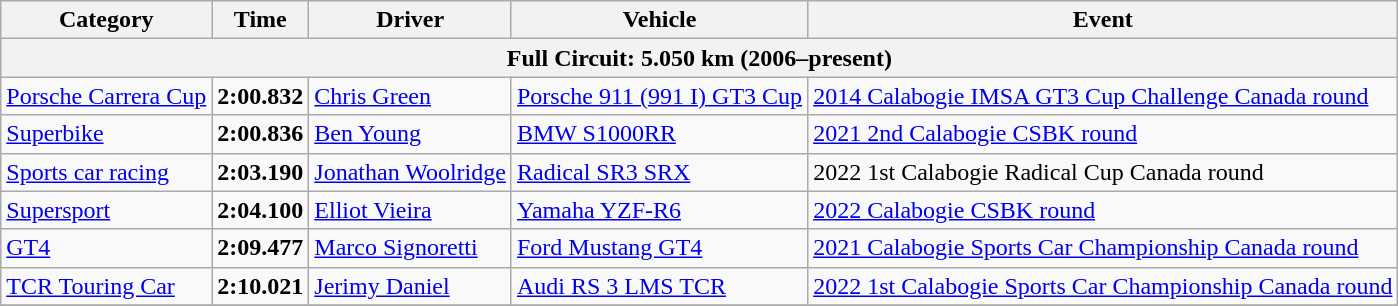<table class="wikitable">
<tr>
<th>Category</th>
<th>Time</th>
<th>Driver</th>
<th>Vehicle</th>
<th>Event</th>
</tr>
<tr>
<th colspan=5>Full Circuit: 5.050 km (2006–present)</th>
</tr>
<tr>
<td><a href='#'>Porsche Carrera Cup</a></td>
<td><strong>2:00.832</strong></td>
<td><a href='#'>Chris Green</a></td>
<td><a href='#'>Porsche 911 (991 I) GT3 Cup</a></td>
<td><a href='#'>2014 Calabogie IMSA GT3 Cup Challenge Canada round</a></td>
</tr>
<tr>
<td><a href='#'>Superbike</a></td>
<td><strong>2:00.836</strong></td>
<td><a href='#'>Ben Young</a></td>
<td><a href='#'>BMW S1000RR</a></td>
<td><a href='#'>2021 2nd Calabogie CSBK round</a></td>
</tr>
<tr>
<td><a href='#'>Sports car racing</a></td>
<td><strong>2:03.190</strong></td>
<td><a href='#'>Jonathan Woolridge</a></td>
<td><a href='#'>Radical SR3 SRX</a></td>
<td>2022 1st Calabogie Radical Cup Canada round</td>
</tr>
<tr>
<td><a href='#'>Supersport</a></td>
<td><strong>2:04.100</strong></td>
<td><a href='#'>Elliot Vieira</a></td>
<td><a href='#'>Yamaha YZF-R6</a></td>
<td><a href='#'>2022 Calabogie CSBK round</a></td>
</tr>
<tr>
<td><a href='#'>GT4</a></td>
<td><strong>2:09.477</strong></td>
<td><a href='#'>Marco Signoretti</a></td>
<td><a href='#'>Ford Mustang GT4</a></td>
<td><a href='#'>2021 Calabogie Sports Car Championship Canada round</a></td>
</tr>
<tr>
<td><a href='#'>TCR Touring Car</a></td>
<td><strong>2:10.021</strong></td>
<td><a href='#'>Jerimy Daniel</a></td>
<td><a href='#'>Audi RS 3 LMS TCR</a></td>
<td><a href='#'>2022 1st Calabogie Sports Car Championship Canada round</a></td>
</tr>
<tr>
</tr>
</table>
